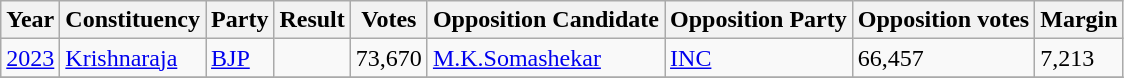<table class="sortable wikitable">
<tr>
<th>Year</th>
<th>Constituency</th>
<th>Party</th>
<th>Result</th>
<th>Votes</th>
<th>Opposition Candidate</th>
<th>Opposition Party</th>
<th>Opposition votes</th>
<th>Margin</th>
</tr>
<tr>
<td><a href='#'>2023</a></td>
<td><a href='#'>Krishnaraja</a></td>
<td><a href='#'>BJP</a></td>
<td></td>
<td>73,670</td>
<td><a href='#'>M.K.Somashekar</a></td>
<td><a href='#'>INC</a></td>
<td>66,457</td>
<td>7,213</td>
</tr>
<tr>
</tr>
</table>
